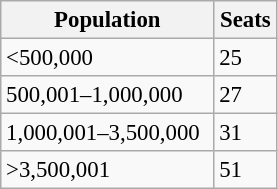<table class="wikitable" style="text-align:left; font-size:95%;">
<tr>
<th width="135">Population</th>
<th width="35">Seats</th>
</tr>
<tr>
<td><500,000</td>
<td>25</td>
</tr>
<tr>
<td>500,001–1,000,000</td>
<td>27</td>
</tr>
<tr>
<td>1,000,001–3,500,000</td>
<td>31</td>
</tr>
<tr>
<td>>3,500,001</td>
<td>51</td>
</tr>
</table>
